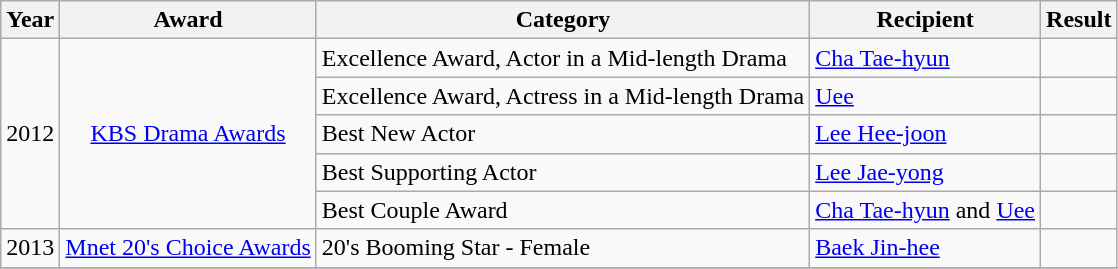<table class="wikitable sortable jquery-tablesorter">
<tr>
<th>Year</th>
<th>Award</th>
<th>Category</th>
<th>Recipient</th>
<th>Result</th>
</tr>
<tr>
<td rowspan="5" style="text-align:center;">2012</td>
<td rowspan="5" style="text-align:center;"><a href='#'>KBS Drama Awards</a></td>
<td>Excellence Award, Actor in a Mid-length Drama</td>
<td><a href='#'>Cha Tae-hyun</a></td>
<td></td>
</tr>
<tr>
<td>Excellence Award, Actress in a Mid-length Drama</td>
<td><a href='#'>Uee</a></td>
<td></td>
</tr>
<tr>
<td>Best New Actor</td>
<td><a href='#'>Lee Hee-joon</a></td>
<td></td>
</tr>
<tr>
<td>Best Supporting Actor</td>
<td><a href='#'>Lee Jae-yong</a></td>
<td></td>
</tr>
<tr>
<td>Best Couple Award</td>
<td><a href='#'>Cha Tae-hyun</a> and <a href='#'>Uee</a></td>
<td></td>
</tr>
<tr>
<td style="text-align:center;">2013</td>
<td><a href='#'>Mnet 20's Choice Awards</a></td>
<td>20's Booming Star - Female</td>
<td><a href='#'>Baek Jin-hee</a></td>
<td></td>
</tr>
<tr>
</tr>
</table>
